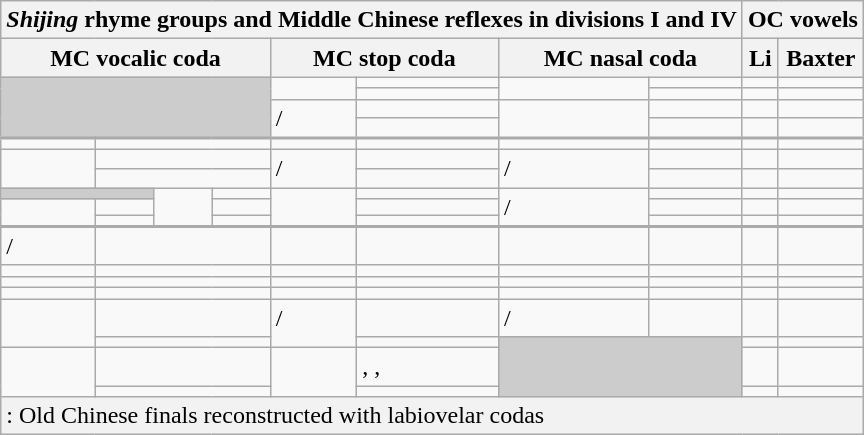<table class="wikitable">
<tr>
<th colspan="8"><em>Shijing</em> rhyme groups and Middle Chinese reflexes in divisions I and IV</th>
<th colspan="2">OC vowels</th>
</tr>
<tr>
<th colspan="4">MC vocalic coda<br> </th>
<th colspan="2">MC stop coda<br> </th>
<th colspan="2">MC nasal coda<br> </th>
<th>Li</th>
<th>Baxter</th>
</tr>
<tr>
<td colspan="4" rowspan="4" style="background-color:#ccc"></td>
<td rowspan="2"> </td>
<td></td>
<td rowspan="2"> </td>
<td></td>
<td></td>
<td></td>
</tr>
<tr>
<td></td>
<td></td>
<td></td>
<td></td>
</tr>
<tr>
<td rowspan="2">  /<br> </td>
<td></td>
<td rowspan="2"> </td>
<td></td>
<td></td>
<td></td>
</tr>
<tr>
<td></td>
<td></td>
<td></td>
<td></td>
</tr>
<tr style="border-top: 2px solid #aaa;">
<td> </td>
<td colspan="3"></td>
<td> </td>
<td></td>
<td> </td>
<td></td>
<td></td>
<td></td>
</tr>
<tr>
<td rowspan="2"> </td>
<td colspan="3"></td>
<td rowspan="2">  /<br> </td>
<td></td>
<td rowspan="2">  /<br> </td>
<td></td>
<td></td>
<td></td>
</tr>
<tr>
<td colspan="3"></td>
<td></td>
<td></td>
<td></td>
<td></td>
</tr>
<tr>
<td colspan="2" style="background-color:#ccc"></td>
<td rowspan="3"> </td>
<td></td>
<td rowspan="3"> </td>
<td></td>
<td rowspan="3">  /<br> </td>
<td></td>
<td></td>
<td></td>
</tr>
<tr valign="top">
<td rowspan="2"> </td>
<td></td>
<td></td>
<td></td>
<td></td>
<td></td>
<td></td>
</tr>
<tr>
<td></td>
<td></td>
<td></td>
<td></td>
<td></td>
<td></td>
</tr>
<tr style="border-top: 2px solid #aaa;">
<td>  /<br> </td>
<td colspan="3"></td>
<td> </td>
<td></td>
<td> </td>
<td></td>
<td></td>
<td></td>
</tr>
<tr>
<td> </td>
<td colspan="3"></td>
<td> </td>
<td></td>
<td> </td>
<td></td>
<td></td>
<td></td>
</tr>
<tr>
<td> </td>
<td colspan="3"></td>
<td> </td>
<td></td>
<td> </td>
<td></td>
<td></td>
<td></td>
</tr>
<tr>
<td> </td>
<td colspan="3"></td>
<td> </td>
<td></td>
<td> </td>
<td></td>
<td></td>
<td></td>
</tr>
<tr valign="top">
<td rowspan="2"> </td>
<td colspan="3"></td>
<td rowspan="2">  /<br> </td>
<td></td>
<td>  /<br> </td>
<td></td>
<td></td>
<td></td>
</tr>
<tr>
<td colspan="3"></td>
<td></td>
<td rowspan="3" colspan="2" style="background-color:#ccc"></td>
<td></td>
<td></td>
</tr>
<tr>
<td rowspan="2"> </td>
<td colspan="3"></td>
<td rowspan="2"> </td>
<td>, , </td>
<td></td>
<td></td>
</tr>
<tr>
<td colspan="3"></td>
<td></td>
<td></td>
<td></td>
</tr>
<tr style="background-color:#f2f2f2">
<td colspan="10">: Old Chinese finals reconstructed with labiovelar codas</td>
</tr>
</table>
